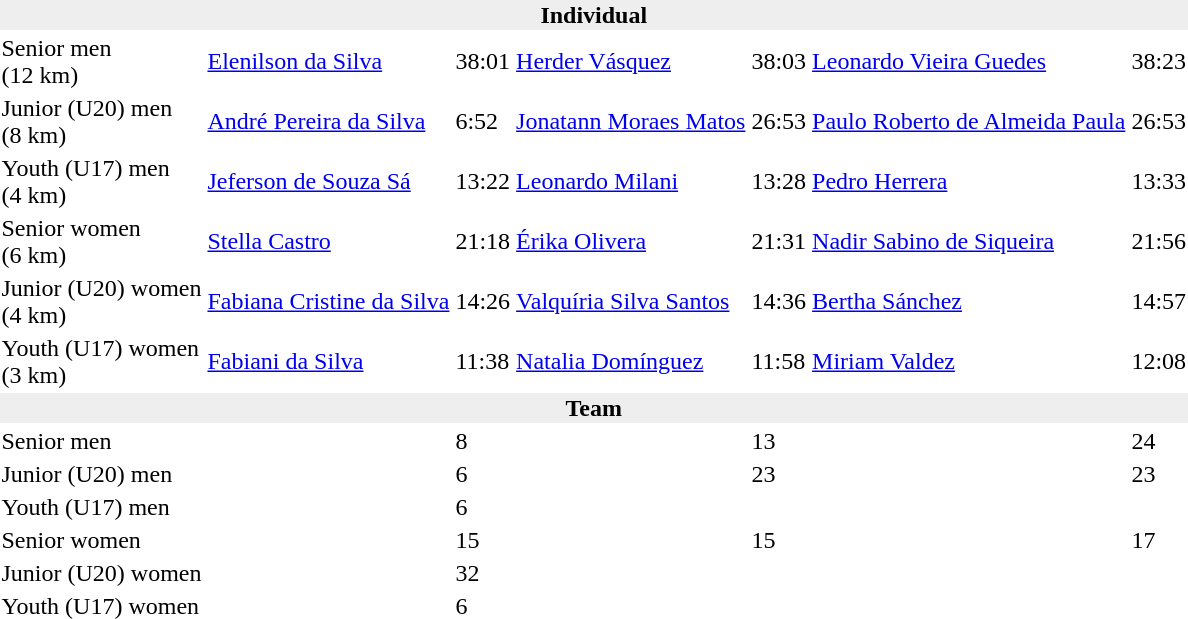<table>
<tr>
<td colspan=7 bgcolor=#eeeeee style=text-align:center;><strong>Individual</strong></td>
</tr>
<tr>
<td>Senior men<br>(12 km)</td>
<td><a href='#'>Elenilson da Silva</a><br></td>
<td>38:01</td>
<td><a href='#'>Herder Vásquez</a><br></td>
<td>38:03</td>
<td><a href='#'>Leonardo Vieira Guedes</a><br></td>
<td>38:23</td>
</tr>
<tr>
<td>Junior (U20) men<br>(8 km)</td>
<td><a href='#'>André Pereira da Silva</a><br></td>
<td>6:52</td>
<td><a href='#'>Jonatann Moraes Matos</a><br></td>
<td>26:53</td>
<td><a href='#'>Paulo Roberto de Almeida Paula</a><br></td>
<td>26:53</td>
</tr>
<tr>
<td>Youth (U17) men<br>(4 km)</td>
<td><a href='#'>Jeferson de Souza Sá</a><br></td>
<td>13:22</td>
<td><a href='#'>Leonardo Milani</a><br></td>
<td>13:28</td>
<td><a href='#'>Pedro Herrera</a><br></td>
<td>13:33</td>
</tr>
<tr>
<td>Senior women<br>(6 km)</td>
<td><a href='#'>Stella Castro</a><br></td>
<td>21:18</td>
<td><a href='#'>Érika Olivera</a><br></td>
<td>21:31</td>
<td><a href='#'>Nadir Sabino de Siqueira</a><br></td>
<td>21:56</td>
</tr>
<tr>
<td>Junior (U20) women<br>(4 km)</td>
<td><a href='#'>Fabiana Cristine da Silva</a><br></td>
<td>14:26</td>
<td><a href='#'>Valquíria Silva Santos</a><br></td>
<td>14:36</td>
<td><a href='#'>Bertha Sánchez</a><br></td>
<td>14:57</td>
</tr>
<tr>
<td>Youth (U17) women<br>(3 km)</td>
<td><a href='#'>Fabiani da Silva</a><br></td>
<td>11:38</td>
<td><a href='#'>Natalia Domínguez</a><br></td>
<td>11:58</td>
<td><a href='#'>Miriam Valdez</a><br></td>
<td>12:08</td>
</tr>
<tr>
<td colspan=7 bgcolor=#eeeeee style=text-align:center;><strong>Team</strong></td>
</tr>
<tr>
<td>Senior men</td>
<td></td>
<td>8</td>
<td></td>
<td>13</td>
<td></td>
<td>24</td>
</tr>
<tr>
<td>Junior (U20) men</td>
<td></td>
<td>6</td>
<td></td>
<td>23</td>
<td></td>
<td>23</td>
</tr>
<tr>
<td>Youth (U17) men</td>
<td></td>
<td>6</td>
<td></td>
<td></td>
<td></td>
<td></td>
</tr>
<tr>
<td>Senior women</td>
<td></td>
<td>15</td>
<td></td>
<td>15</td>
<td></td>
<td>17</td>
</tr>
<tr>
<td>Junior (U20) women</td>
<td></td>
<td>32</td>
<td></td>
<td></td>
<td></td>
<td></td>
</tr>
<tr>
<td>Youth (U17) women</td>
<td></td>
<td>6</td>
<td></td>
<td></td>
<td></td>
<td></td>
</tr>
</table>
